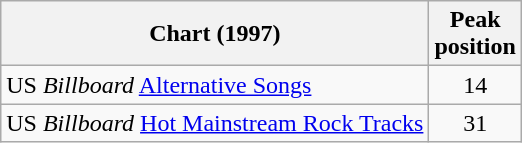<table class="wikitable">
<tr>
<th>Chart (1997)</th>
<th>Peak<br>position</th>
</tr>
<tr>
<td>US <em>Billboard</em> <a href='#'>Alternative Songs</a></td>
<td style="text-align:center;">14</td>
</tr>
<tr>
<td>US <em>Billboard</em> <a href='#'>Hot Mainstream Rock Tracks</a></td>
<td style="text-align:center;">31</td>
</tr>
</table>
